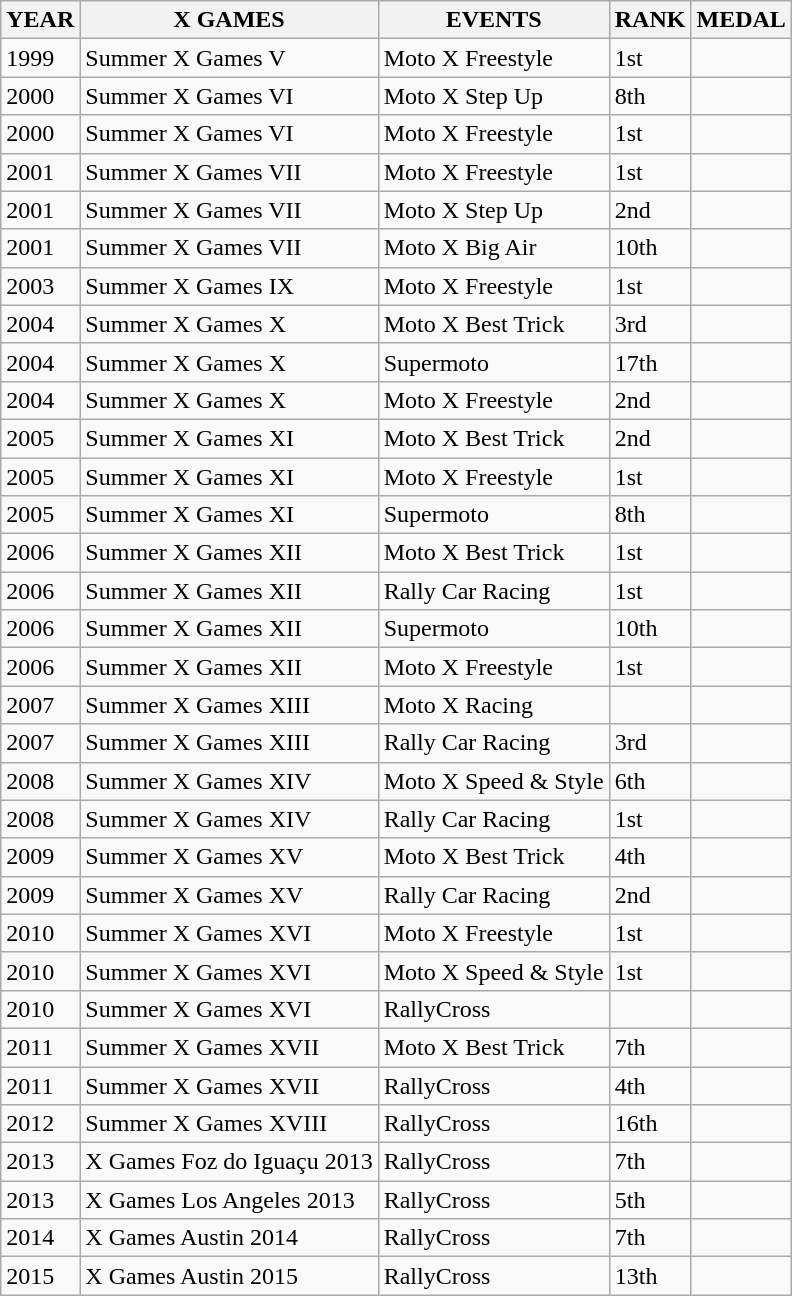<table class="wikitable">
<tr>
<th>YEAR</th>
<th>X GAMES</th>
<th>EVENTS</th>
<th>RANK</th>
<th>MEDAL</th>
</tr>
<tr>
<td>1999</td>
<td>Summer X Games V</td>
<td>Moto X Freestyle</td>
<td>1st</td>
<td></td>
</tr>
<tr>
<td>2000</td>
<td>Summer X Games VI</td>
<td>Moto X Step Up</td>
<td>8th</td>
<td></td>
</tr>
<tr>
<td>2000</td>
<td>Summer X Games VI</td>
<td>Moto X Freestyle</td>
<td>1st</td>
<td></td>
</tr>
<tr>
<td>2001</td>
<td>Summer X Games VII</td>
<td>Moto X Freestyle</td>
<td>1st</td>
<td></td>
</tr>
<tr>
<td>2001</td>
<td>Summer X Games VII</td>
<td>Moto X Step Up</td>
<td>2nd</td>
<td></td>
</tr>
<tr>
<td>2001</td>
<td>Summer X Games VII</td>
<td>Moto X Big Air</td>
<td>10th</td>
<td></td>
</tr>
<tr>
<td>2003</td>
<td>Summer X Games IX</td>
<td>Moto X Freestyle</td>
<td>1st</td>
<td></td>
</tr>
<tr>
<td>2004</td>
<td>Summer X Games X</td>
<td>Moto X Best Trick</td>
<td>3rd</td>
<td></td>
</tr>
<tr>
<td>2004</td>
<td>Summer X Games X</td>
<td>Supermoto</td>
<td>17th</td>
<td></td>
</tr>
<tr>
<td>2004</td>
<td>Summer X Games X</td>
<td>Moto X Freestyle</td>
<td>2nd</td>
<td></td>
</tr>
<tr>
<td>2005</td>
<td>Summer X Games XI</td>
<td>Moto X Best Trick</td>
<td>2nd</td>
<td></td>
</tr>
<tr>
<td>2005</td>
<td>Summer X Games XI</td>
<td>Moto X Freestyle</td>
<td>1st</td>
<td></td>
</tr>
<tr>
<td>2005</td>
<td>Summer X Games XI</td>
<td>Supermoto</td>
<td>8th</td>
<td></td>
</tr>
<tr>
<td>2006</td>
<td>Summer X Games XII</td>
<td>Moto X Best Trick</td>
<td>1st</td>
<td></td>
</tr>
<tr>
<td>2006</td>
<td>Summer X Games XII</td>
<td>Rally Car Racing</td>
<td>1st</td>
<td></td>
</tr>
<tr>
<td>2006</td>
<td>Summer X Games XII</td>
<td>Supermoto</td>
<td>10th</td>
<td></td>
</tr>
<tr>
<td>2006</td>
<td>Summer X Games XII</td>
<td>Moto X Freestyle</td>
<td>1st</td>
<td></td>
</tr>
<tr>
<td>2007</td>
<td>Summer X Games XIII</td>
<td>Moto X Racing</td>
<td></td>
<td></td>
</tr>
<tr>
<td>2007</td>
<td>Summer X Games XIII</td>
<td>Rally Car Racing</td>
<td>3rd</td>
<td></td>
</tr>
<tr>
<td>2008</td>
<td>Summer X Games XIV</td>
<td>Moto X Speed & Style</td>
<td>6th</td>
<td></td>
</tr>
<tr>
<td>2008</td>
<td>Summer X Games XIV</td>
<td>Rally Car Racing</td>
<td>1st</td>
<td></td>
</tr>
<tr>
<td>2009</td>
<td>Summer X Games XV</td>
<td>Moto X Best Trick</td>
<td>4th</td>
<td></td>
</tr>
<tr>
<td>2009</td>
<td>Summer X Games XV</td>
<td>Rally Car Racing</td>
<td>2nd</td>
<td></td>
</tr>
<tr>
<td>2010</td>
<td>Summer X Games XVI</td>
<td>Moto X Freestyle</td>
<td>1st</td>
<td></td>
</tr>
<tr>
<td>2010</td>
<td>Summer X Games XVI</td>
<td>Moto X Speed & Style</td>
<td>1st</td>
<td></td>
</tr>
<tr>
<td>2010</td>
<td>Summer X Games XVI</td>
<td>RallyCross</td>
<td></td>
<td></td>
</tr>
<tr>
<td>2011</td>
<td>Summer X Games XVII</td>
<td>Moto X Best Trick</td>
<td>7th</td>
<td></td>
</tr>
<tr>
<td>2011</td>
<td>Summer X Games XVII</td>
<td>RallyCross</td>
<td>4th</td>
<td></td>
</tr>
<tr>
<td>2012</td>
<td>Summer X Games XVIII</td>
<td>RallyCross</td>
<td>16th</td>
<td></td>
</tr>
<tr>
<td>2013</td>
<td>X Games Foz do Iguaçu 2013</td>
<td>RallyCross</td>
<td>7th</td>
<td></td>
</tr>
<tr>
<td>2013</td>
<td>X Games Los Angeles 2013</td>
<td>RallyCross</td>
<td>5th</td>
<td></td>
</tr>
<tr>
<td>2014</td>
<td>X Games Austin 2014</td>
<td>RallyCross</td>
<td>7th</td>
<td></td>
</tr>
<tr>
<td>2015</td>
<td>X Games Austin 2015</td>
<td>RallyCross</td>
<td>13th</td>
<td></td>
</tr>
</table>
